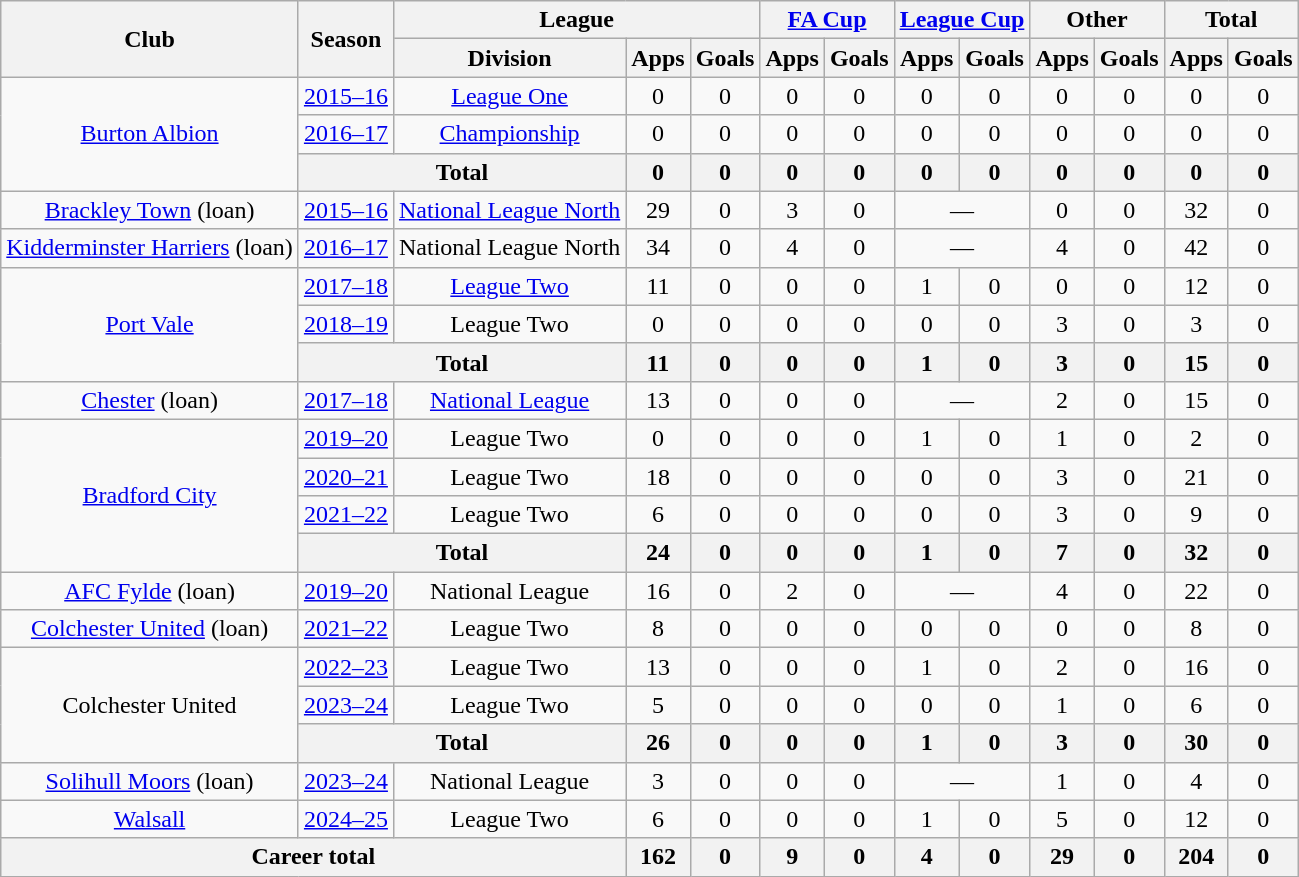<table class="wikitable" style="text-align:center">
<tr>
<th rowspan="2">Club</th>
<th rowspan="2">Season</th>
<th colspan="3">League</th>
<th colspan="2"><a href='#'>FA Cup</a></th>
<th colspan="2"><a href='#'>League Cup</a></th>
<th colspan="2">Other</th>
<th colspan="2">Total</th>
</tr>
<tr>
<th>Division</th>
<th>Apps</th>
<th>Goals</th>
<th>Apps</th>
<th>Goals</th>
<th>Apps</th>
<th>Goals</th>
<th>Apps</th>
<th>Goals</th>
<th>Apps</th>
<th>Goals</th>
</tr>
<tr>
<td rowspan="3"><a href='#'>Burton Albion</a></td>
<td><a href='#'>2015–16</a></td>
<td><a href='#'>League One</a></td>
<td>0</td>
<td>0</td>
<td>0</td>
<td>0</td>
<td>0</td>
<td>0</td>
<td>0</td>
<td>0</td>
<td>0</td>
<td>0</td>
</tr>
<tr>
<td><a href='#'>2016–17</a></td>
<td><a href='#'>Championship</a></td>
<td>0</td>
<td>0</td>
<td>0</td>
<td>0</td>
<td>0</td>
<td>0</td>
<td>0</td>
<td>0</td>
<td>0</td>
<td>0</td>
</tr>
<tr>
<th colspan="2">Total</th>
<th>0</th>
<th>0</th>
<th>0</th>
<th>0</th>
<th>0</th>
<th>0</th>
<th>0</th>
<th>0</th>
<th>0</th>
<th>0</th>
</tr>
<tr>
<td><a href='#'>Brackley Town</a> (loan)</td>
<td><a href='#'>2015–16</a></td>
<td><a href='#'>National League North</a></td>
<td>29</td>
<td>0</td>
<td>3</td>
<td>0</td>
<td colspan="2">—</td>
<td>0</td>
<td>0</td>
<td>32</td>
<td>0</td>
</tr>
<tr>
<td><a href='#'>Kidderminster Harriers</a> (loan)</td>
<td><a href='#'>2016–17</a></td>
<td>National League North</td>
<td>34</td>
<td>0</td>
<td>4</td>
<td>0</td>
<td colspan="2">—</td>
<td>4</td>
<td>0</td>
<td>42</td>
<td>0</td>
</tr>
<tr>
<td rowspan="3"><a href='#'>Port Vale</a></td>
<td><a href='#'>2017–18</a></td>
<td><a href='#'>League Two</a></td>
<td>11</td>
<td>0</td>
<td>0</td>
<td>0</td>
<td>1</td>
<td>0</td>
<td>0</td>
<td>0</td>
<td>12</td>
<td>0</td>
</tr>
<tr>
<td><a href='#'>2018–19</a></td>
<td>League Two</td>
<td>0</td>
<td>0</td>
<td>0</td>
<td>0</td>
<td>0</td>
<td>0</td>
<td>3</td>
<td>0</td>
<td>3</td>
<td>0</td>
</tr>
<tr>
<th colspan="2">Total</th>
<th>11</th>
<th>0</th>
<th>0</th>
<th>0</th>
<th>1</th>
<th>0</th>
<th>3</th>
<th>0</th>
<th>15</th>
<th>0</th>
</tr>
<tr>
<td><a href='#'>Chester</a> (loan)</td>
<td><a href='#'>2017–18</a></td>
<td><a href='#'>National League</a></td>
<td>13</td>
<td>0</td>
<td>0</td>
<td>0</td>
<td colspan="2">—</td>
<td>2</td>
<td>0</td>
<td>15</td>
<td>0</td>
</tr>
<tr>
<td rowspan="4"><a href='#'>Bradford City</a></td>
<td><a href='#'>2019–20</a></td>
<td>League Two</td>
<td>0</td>
<td>0</td>
<td>0</td>
<td>0</td>
<td>1</td>
<td>0</td>
<td>1</td>
<td>0</td>
<td>2</td>
<td>0</td>
</tr>
<tr>
<td><a href='#'>2020–21</a></td>
<td>League Two</td>
<td>18</td>
<td>0</td>
<td>0</td>
<td>0</td>
<td>0</td>
<td>0</td>
<td>3</td>
<td>0</td>
<td>21</td>
<td>0</td>
</tr>
<tr>
<td><a href='#'>2021–22</a></td>
<td>League Two</td>
<td>6</td>
<td>0</td>
<td>0</td>
<td>0</td>
<td>0</td>
<td>0</td>
<td>3</td>
<td>0</td>
<td>9</td>
<td>0</td>
</tr>
<tr>
<th colspan="2">Total</th>
<th>24</th>
<th>0</th>
<th>0</th>
<th>0</th>
<th>1</th>
<th>0</th>
<th>7</th>
<th>0</th>
<th>32</th>
<th>0</th>
</tr>
<tr>
<td><a href='#'>AFC Fylde</a> (loan)</td>
<td><a href='#'>2019–20</a></td>
<td>National League</td>
<td>16</td>
<td>0</td>
<td>2</td>
<td>0</td>
<td colspan="2">—</td>
<td>4</td>
<td>0</td>
<td>22</td>
<td>0</td>
</tr>
<tr>
<td><a href='#'>Colchester United</a> (loan)</td>
<td><a href='#'>2021–22</a></td>
<td>League Two</td>
<td>8</td>
<td>0</td>
<td>0</td>
<td>0</td>
<td>0</td>
<td>0</td>
<td>0</td>
<td>0</td>
<td>8</td>
<td>0</td>
</tr>
<tr>
<td rowspan="3">Colchester United</td>
<td><a href='#'>2022–23</a></td>
<td>League Two</td>
<td>13</td>
<td>0</td>
<td>0</td>
<td>0</td>
<td>1</td>
<td>0</td>
<td>2</td>
<td>0</td>
<td>16</td>
<td>0</td>
</tr>
<tr>
<td><a href='#'>2023–24</a></td>
<td>League Two</td>
<td>5</td>
<td>0</td>
<td>0</td>
<td>0</td>
<td>0</td>
<td>0</td>
<td>1</td>
<td>0</td>
<td>6</td>
<td>0</td>
</tr>
<tr>
<th colspan="2">Total</th>
<th>26</th>
<th>0</th>
<th>0</th>
<th>0</th>
<th>1</th>
<th>0</th>
<th>3</th>
<th>0</th>
<th>30</th>
<th>0</th>
</tr>
<tr>
<td><a href='#'>Solihull Moors</a> (loan)</td>
<td><a href='#'>2023–24</a></td>
<td>National League</td>
<td>3</td>
<td>0</td>
<td>0</td>
<td>0</td>
<td colspan="2">—</td>
<td>1</td>
<td>0</td>
<td>4</td>
<td>0</td>
</tr>
<tr>
<td><a href='#'>Walsall</a></td>
<td><a href='#'>2024–25</a></td>
<td>League Two</td>
<td>6</td>
<td>0</td>
<td>0</td>
<td>0</td>
<td>1</td>
<td>0</td>
<td>5</td>
<td>0</td>
<td>12</td>
<td>0</td>
</tr>
<tr>
<th colspan="3">Career total</th>
<th>162</th>
<th>0</th>
<th>9</th>
<th>0</th>
<th>4</th>
<th>0</th>
<th>29</th>
<th>0</th>
<th>204</th>
<th>0</th>
</tr>
</table>
